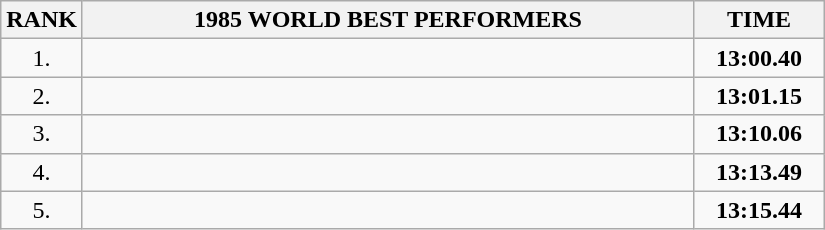<table class="wikitable sortable">
<tr>
<th>RANK</th>
<th align="center" style="width: 25em">1985 WORLD BEST PERFORMERS</th>
<th align="center" style="width: 5em">TIME</th>
</tr>
<tr>
<td align="center">1.</td>
<td></td>
<td align="center"><strong>13:00.40</strong></td>
</tr>
<tr>
<td align="center">2.</td>
<td></td>
<td align="center"><strong>13:01.15</strong></td>
</tr>
<tr>
<td align="center">3.</td>
<td></td>
<td align="center"><strong>13:10.06</strong></td>
</tr>
<tr>
<td align="center">4.</td>
<td></td>
<td align="center"><strong>13:13.49</strong></td>
</tr>
<tr>
<td align="center">5.</td>
<td></td>
<td align="center"><strong>13:15.44</strong></td>
</tr>
</table>
